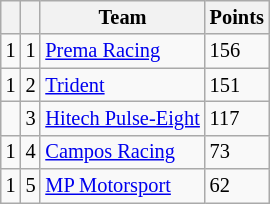<table class="wikitable" style="font-size: 85%;">
<tr>
<th></th>
<th></th>
<th>Team</th>
<th>Points</th>
</tr>
<tr>
<td align="left"> 1</td>
<td align="center">1</td>
<td> <a href='#'>Prema Racing</a></td>
<td>156</td>
</tr>
<tr>
<td align="left"> 1</td>
<td align="center">2</td>
<td> <a href='#'>Trident</a></td>
<td>151</td>
</tr>
<tr>
<td align="left"></td>
<td align="center">3</td>
<td> <a href='#'>Hitech Pulse-Eight</a></td>
<td>117</td>
</tr>
<tr>
<td align="left"> 1</td>
<td align="center">4</td>
<td> <a href='#'>Campos Racing</a></td>
<td>73</td>
</tr>
<tr>
<td align="left"> 1</td>
<td align="center">5</td>
<td> <a href='#'>MP Motorsport</a></td>
<td>62</td>
</tr>
</table>
